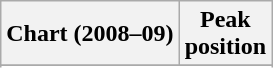<table class="wikitable">
<tr>
<th>Chart (2008–09)</th>
<th>Peak<br>position</th>
</tr>
<tr>
</tr>
<tr>
</tr>
<tr>
</tr>
</table>
